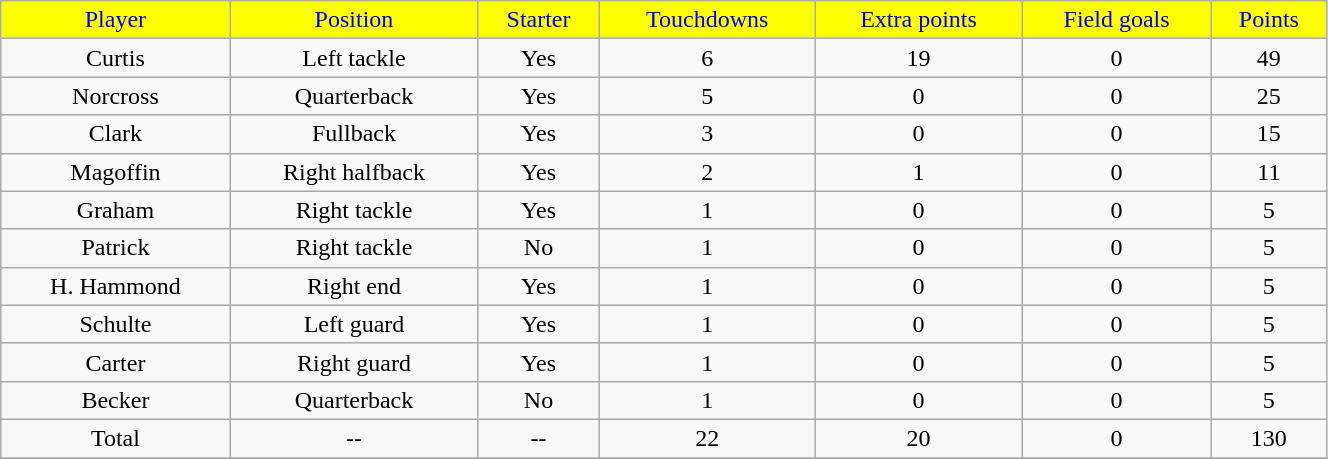<table class="wikitable" width="70%">
<tr align="center"  style="background:yellow;color:blue;">
<td>Player</td>
<td>Position</td>
<td>Starter</td>
<td>Touchdowns</td>
<td>Extra points</td>
<td>Field goals</td>
<td>Points</td>
</tr>
<tr align="center" bgcolor="">
<td>Curtis</td>
<td>Left tackle</td>
<td>Yes</td>
<td>6</td>
<td>19</td>
<td>0</td>
<td>49</td>
</tr>
<tr align="center" bgcolor="">
<td>Norcross</td>
<td>Quarterback</td>
<td>Yes</td>
<td>5</td>
<td>0</td>
<td>0</td>
<td>25</td>
</tr>
<tr align="center" bgcolor="">
<td>Clark</td>
<td>Fullback</td>
<td>Yes</td>
<td>3</td>
<td>0</td>
<td>0</td>
<td>15</td>
</tr>
<tr align="center" bgcolor="">
<td>Magoffin</td>
<td>Right halfback</td>
<td>Yes</td>
<td>2</td>
<td>1</td>
<td>0</td>
<td>11</td>
</tr>
<tr align="center" bgcolor="">
<td>Graham</td>
<td>Right tackle</td>
<td>Yes</td>
<td>1</td>
<td>0</td>
<td>0</td>
<td>5</td>
</tr>
<tr align="center" bgcolor="">
<td>Patrick</td>
<td>Right tackle</td>
<td>No</td>
<td>1</td>
<td>0</td>
<td>0</td>
<td>5</td>
</tr>
<tr align="center" bgcolor="">
<td>H. Hammond</td>
<td>Right end</td>
<td>Yes</td>
<td>1</td>
<td>0</td>
<td>0</td>
<td>5</td>
</tr>
<tr align="center" bgcolor="">
<td>Schulte</td>
<td>Left guard</td>
<td>Yes</td>
<td>1</td>
<td>0</td>
<td>0</td>
<td>5</td>
</tr>
<tr align="center" bgcolor="">
<td>Carter</td>
<td>Right guard</td>
<td>Yes</td>
<td>1</td>
<td>0</td>
<td>0</td>
<td>5</td>
</tr>
<tr align="center" bgcolor="">
<td>Becker</td>
<td>Quarterback</td>
<td>No</td>
<td>1</td>
<td>0</td>
<td>0</td>
<td>5</td>
</tr>
<tr align="center" bgcolor="">
<td>Total</td>
<td>--</td>
<td>--</td>
<td>22</td>
<td>20</td>
<td>0</td>
<td>130</td>
</tr>
<tr align="center" bgcolor="">
</tr>
</table>
